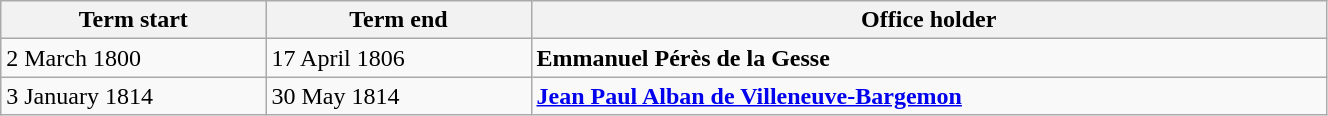<table class="wikitable" style="width: 70%;">
<tr>
<th align="left" style="width: 20%;">Term start</th>
<th align="left" style="width: 20%;">Term end</th>
<th align="left">Office holder</th>
</tr>
<tr valign="top">
<td>2 March 1800</td>
<td>17 April 1806</td>
<td><strong>Emmanuel Pérès de la Gesse</strong></td>
</tr>
<tr valign="top">
<td>3 January 1814</td>
<td>30 May 1814</td>
<td><strong><a href='#'>Jean Paul Alban de Villeneuve-Bargemon</a></strong></td>
</tr>
</table>
